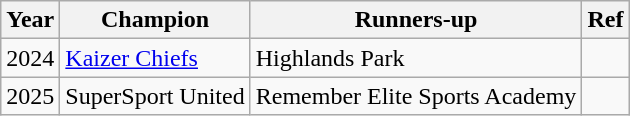<table class="wikitable">
<tr>
<th>Year</th>
<th>Champion</th>
<th>Runners-up</th>
<th>Ref</th>
</tr>
<tr>
<td>2024</td>
<td><a href='#'>Kaizer Chiefs</a></td>
<td>Highlands Park</td>
<td></td>
</tr>
<tr>
<td>2025</td>
<td>SuperSport United</td>
<td>Remember Elite Sports Academy</td>
<td></td>
</tr>
</table>
